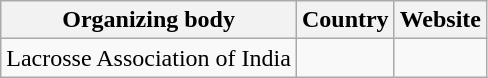<table class="wikitable sortable" style="text-align:center">
<tr>
<th>Organizing body</th>
<th class="unsortable">Country</th>
<th class="unsortable">Website</th>
</tr>
<tr>
<td>Lacrosse Association of India</td>
<td></td>
<td></td>
</tr>
</table>
